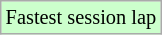<table class="wikitable" style="font-size: 85%;">
<tr style="background:#ccffcc;">
<td>Fastest session lap</td>
</tr>
</table>
